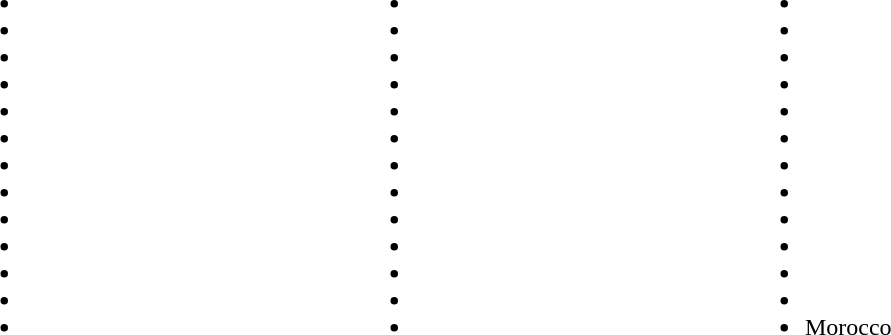<table width=90% style="background:transparent">
<tr width=25% valign=top>
<td><br><ul><li></li><li></li><li></li><li></li><li></li><li></li><li></li><li></li><li></li><li></li><li></li><li></li><li></li></ul></td>
<td><br><ul><li></li><li></li><li></li><li></li><li></li><li></li><li></li><li></li><li></li><li></li><li></li><li></li><li></li></ul></td>
<td><br><ul><li></li><li></li><li></li><li></li><li></li><li></li><li></li><li></li><li></li><li></li><li></li><li></li><li>Morocco</li></ul></td>
</tr>
</table>
